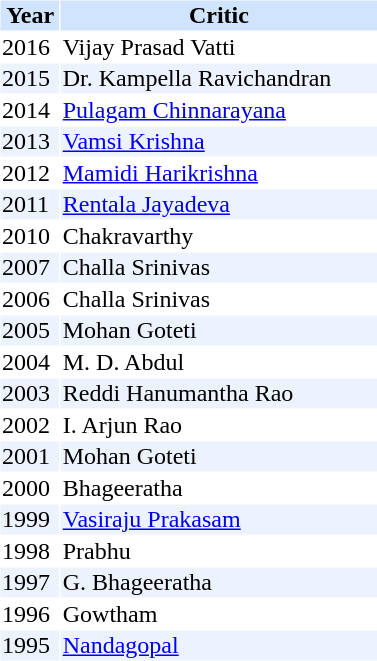<table cellspacing="1" cellpadding="1" border="0" width="20%">
<tr bgcolor="#d1e4fd">
<th>Year</th>
<th>Critic</th>
</tr>
<tr>
<td>2016</td>
<td>Vijay Prasad Vatti</td>
</tr>
<tr bgcolor=#edf3fe>
<td>2015</td>
<td>Dr. Kampella Ravichandran</td>
</tr>
<tr>
<td>2014</td>
<td><a href='#'>Pulagam Chinnarayana</a></td>
</tr>
<tr bgcolor=#edf3fe>
<td>2013</td>
<td><a href='#'>Vamsi Krishna</a></td>
</tr>
<tr>
<td>2012</td>
<td><a href='#'>Mamidi Harikrishna</a></td>
</tr>
<tr bgcolor=#edf3fe>
<td>2011</td>
<td><a href='#'>Rentala Jayadeva</a></td>
</tr>
<tr>
<td>2010</td>
<td>Chakravarthy</td>
</tr>
<tr bgcolor=#edf3fe>
<td>2007</td>
<td>Challa Srinivas</td>
</tr>
<tr>
<td>2006</td>
<td>Challa Srinivas</td>
</tr>
<tr bgcolor=#edf3fe>
<td>2005</td>
<td>Mohan Goteti</td>
</tr>
<tr>
<td>2004</td>
<td>M. D. Abdul</td>
</tr>
<tr bgcolor=#edf3fe>
<td>2003</td>
<td>Reddi Hanumantha Rao</td>
</tr>
<tr>
<td>2002</td>
<td>I. Arjun Rao</td>
</tr>
<tr bgcolor=#edf3fe>
<td>2001</td>
<td>Mohan Goteti</td>
</tr>
<tr>
<td>2000</td>
<td>Bhageeratha</td>
</tr>
<tr bgcolor=#edf3fe>
<td>1999</td>
<td><a href='#'>Vasiraju Prakasam</a></td>
</tr>
<tr>
<td>1998</td>
<td>Prabhu</td>
</tr>
<tr bgcolor=#edf3fe>
<td>1997</td>
<td>G. Bhageeratha</td>
</tr>
<tr>
<td>1996</td>
<td>Gowtham</td>
</tr>
<tr bgcolor=#edf3fe>
<td>1995</td>
<td><a href='#'>Nandagopal</a></td>
</tr>
<tr>
</tr>
</table>
